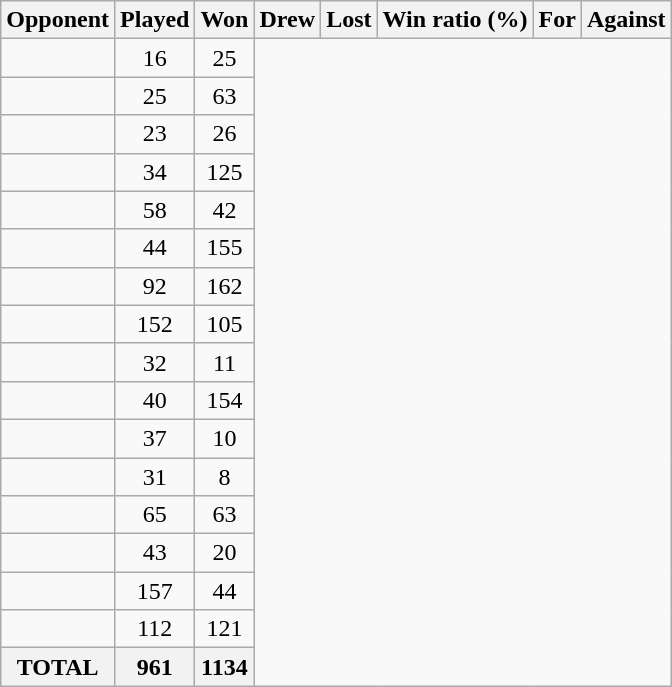<table class="wikitable sortable">
<tr>
<th>Opponent</th>
<th>Played</th>
<th>Won</th>
<th>Drew</th>
<th>Lost</th>
<th>Win ratio (%)</th>
<th>For</th>
<th>Against</th>
</tr>
<tr align=center>
<td align=left><br></td>
<td>16</td>
<td>25</td>
</tr>
<tr align=center>
<td align=left><br></td>
<td>25</td>
<td>63</td>
</tr>
<tr align=center>
<td align=left><br></td>
<td>23</td>
<td>26</td>
</tr>
<tr align=center>
<td align=left><br></td>
<td>34</td>
<td>125</td>
</tr>
<tr align=center>
<td align=left><br></td>
<td>58</td>
<td>42</td>
</tr>
<tr align=center>
<td align=left><br></td>
<td>44</td>
<td>155</td>
</tr>
<tr align=center>
<td align=left><br></td>
<td>92</td>
<td>162</td>
</tr>
<tr align=center>
<td align=left><br></td>
<td>152</td>
<td>105</td>
</tr>
<tr align=center>
<td align=left><br></td>
<td>32</td>
<td>11</td>
</tr>
<tr align=center>
<td align=left><br></td>
<td>40</td>
<td>154</td>
</tr>
<tr align=center>
<td align=left><br></td>
<td>37</td>
<td>10</td>
</tr>
<tr align=center>
<td align=left><br></td>
<td>31</td>
<td>8</td>
</tr>
<tr align=center>
<td align=left><br></td>
<td>65</td>
<td>63</td>
</tr>
<tr align=center>
<td align=left><br></td>
<td>43</td>
<td>20</td>
</tr>
<tr align=center>
<td align=left><br></td>
<td>157</td>
<td>44</td>
</tr>
<tr align=center>
<td align=left><br></td>
<td>112</td>
<td>121</td>
</tr>
<tr>
<th>TOTAL<br></th>
<th>961</th>
<th>1134</th>
</tr>
</table>
